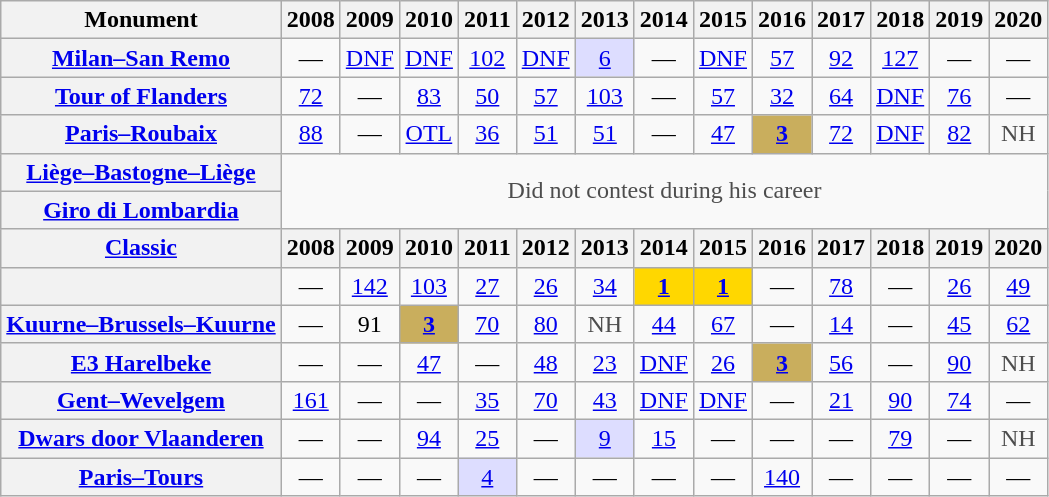<table class="wikitable plainrowheaders">
<tr>
<th>Monument</th>
<th scope="col">2008</th>
<th scope="col">2009</th>
<th scope="col">2010</th>
<th scope="col">2011</th>
<th scope="col">2012</th>
<th scope="col">2013</th>
<th scope="col">2014</th>
<th scope="col">2015</th>
<th scope="col">2016</th>
<th scope="col">2017</th>
<th scope="col">2018</th>
<th scope="col">2019</th>
<th scope="col">2020</th>
</tr>
<tr style="text-align:center;">
<th scope="row"><a href='#'>Milan–San Remo</a></th>
<td>—</td>
<td><a href='#'>DNF</a></td>
<td><a href='#'>DNF</a></td>
<td><a href='#'>102</a></td>
<td><a href='#'>DNF</a></td>
<td style="background:#ddf;"><a href='#'>6</a></td>
<td>—</td>
<td><a href='#'>DNF</a></td>
<td><a href='#'>57</a></td>
<td><a href='#'>92</a></td>
<td><a href='#'>127</a></td>
<td>—</td>
<td>—</td>
</tr>
<tr style="text-align:center;">
<th scope="row"><a href='#'>Tour of Flanders</a></th>
<td><a href='#'>72</a></td>
<td>—</td>
<td><a href='#'>83</a></td>
<td><a href='#'>50</a></td>
<td><a href='#'>57</a></td>
<td><a href='#'>103</a></td>
<td>—</td>
<td><a href='#'>57</a></td>
<td><a href='#'>32</a></td>
<td><a href='#'>64</a></td>
<td><a href='#'>DNF</a></td>
<td><a href='#'>76</a></td>
<td>—</td>
</tr>
<tr style="text-align:center;">
<th scope="row"><a href='#'>Paris–Roubaix</a></th>
<td><a href='#'>88</a></td>
<td>—</td>
<td><a href='#'>OTL</a></td>
<td><a href='#'>36</a></td>
<td><a href='#'>51</a></td>
<td><a href='#'>51</a></td>
<td>—</td>
<td><a href='#'>47</a></td>
<td style="background:#C9AE5D;"><a href='#'><strong>3</strong></a></td>
<td><a href='#'>72</a></td>
<td><a href='#'>DNF</a></td>
<td><a href='#'>82</a></td>
<td style="color:#4d4d4d;">NH</td>
</tr>
<tr style="text-align:center;">
<th scope="row"><a href='#'>Liège–Bastogne–Liège</a></th>
<td style="color:#4d4d4d;" colspan=13 rowspan=2>Did not contest during his career</td>
</tr>
<tr style="text-align:center;">
<th scope="row"><a href='#'>Giro di Lombardia</a></th>
</tr>
<tr>
<th><a href='#'>Classic</a></th>
<th scope="col">2008</th>
<th scope="col">2009</th>
<th scope="col">2010</th>
<th scope="col">2011</th>
<th scope="col">2012</th>
<th scope="col">2013</th>
<th scope="col">2014</th>
<th scope="col">2015</th>
<th scope="col">2016</th>
<th scope="col">2017</th>
<th scope="col">2018</th>
<th scope="col">2019</th>
<th scope="col">2020</th>
</tr>
<tr style="text-align:center;">
<th scope="row"></th>
<td>—</td>
<td><a href='#'>142</a></td>
<td><a href='#'>103</a></td>
<td><a href='#'>27</a></td>
<td><a href='#'>26</a></td>
<td><a href='#'>34</a></td>
<td style="background:gold;"><a href='#'><strong>1</strong></a></td>
<td style="background:gold;"><a href='#'><strong>1</strong></a></td>
<td>—</td>
<td><a href='#'>78</a></td>
<td>—</td>
<td><a href='#'>26</a></td>
<td><a href='#'>49</a></td>
</tr>
<tr style="text-align:center;">
<th scope="row"><a href='#'>Kuurne–Brussels–Kuurne</a></th>
<td>—</td>
<td>91</td>
<td style="background:#C9AE5D;"><a href='#'><strong>3</strong></a></td>
<td><a href='#'>70</a></td>
<td><a href='#'>80</a></td>
<td style="color:#4d4d4d;">NH</td>
<td><a href='#'>44</a></td>
<td><a href='#'>67</a></td>
<td>—</td>
<td><a href='#'>14</a></td>
<td>—</td>
<td><a href='#'>45</a></td>
<td><a href='#'>62</a></td>
</tr>
<tr style="text-align:center;">
<th scope="row"><a href='#'>E3 Harelbeke</a></th>
<td>—</td>
<td>—</td>
<td><a href='#'>47</a></td>
<td>—</td>
<td><a href='#'>48</a></td>
<td><a href='#'>23</a></td>
<td><a href='#'>DNF</a></td>
<td><a href='#'>26</a></td>
<td style="background:#C9AE5D;"><a href='#'><strong>3</strong></a></td>
<td><a href='#'>56</a></td>
<td>—</td>
<td><a href='#'>90</a></td>
<td style="color:#4d4d4d;">NH</td>
</tr>
<tr style="text-align:center;">
<th scope="row"><a href='#'>Gent–Wevelgem</a></th>
<td><a href='#'>161</a></td>
<td>—</td>
<td>—</td>
<td><a href='#'>35</a></td>
<td><a href='#'>70</a></td>
<td><a href='#'>43</a></td>
<td><a href='#'>DNF</a></td>
<td><a href='#'>DNF</a></td>
<td>—</td>
<td><a href='#'>21</a></td>
<td><a href='#'>90</a></td>
<td><a href='#'>74</a></td>
<td>—</td>
</tr>
<tr style="text-align:center;">
<th scope="row"><a href='#'>Dwars door Vlaanderen</a></th>
<td>—</td>
<td>—</td>
<td><a href='#'>94</a></td>
<td><a href='#'>25</a></td>
<td>—</td>
<td style="background:#ddf;"><a href='#'>9</a></td>
<td><a href='#'>15</a></td>
<td>—</td>
<td>—</td>
<td>—</td>
<td><a href='#'>79</a></td>
<td>—</td>
<td style="color:#4d4d4d;">NH</td>
</tr>
<tr style="text-align:center;">
<th scope="row"><a href='#'>Paris–Tours</a></th>
<td>—</td>
<td>—</td>
<td>—</td>
<td style="background:#ddf;"><a href='#'>4</a></td>
<td>—</td>
<td>—</td>
<td>—</td>
<td>—</td>
<td><a href='#'>140</a></td>
<td>—</td>
<td>—</td>
<td>—</td>
<td>—</td>
</tr>
</table>
